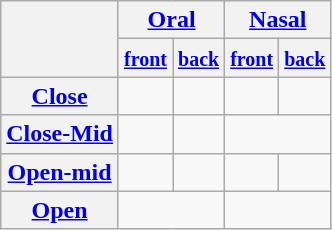<table class=wikitable style="text-align: center">
<tr>
<th rowspan=2></th>
<th colspan=2><a href='#'>Oral</a></th>
<th colspan=2><a href='#'>Nasal</a></th>
</tr>
<tr>
<th><small><a href='#'>front</a></small></th>
<th><small><a href='#'>back</a></small></th>
<th><small><a href='#'>front</a></small></th>
<th><small><a href='#'>back</a></small></th>
</tr>
<tr>
<th><a href='#'>Close</a></th>
<td></td>
<td></td>
<td></td>
<td></td>
</tr>
<tr>
<th><a href='#'>Close-Mid</a></th>
<td></td>
<td></td>
<td colspan=2></td>
</tr>
<tr>
<th><a href='#'>Open-mid</a></th>
<td></td>
<td></td>
<td></td>
<td></td>
</tr>
<tr>
<th><a href='#'>Open</a></th>
<td colspan=2></td>
<td colspan=2></td>
</tr>
</table>
